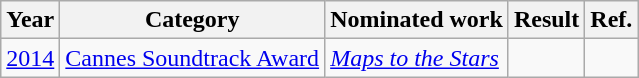<table class="wikitable">
<tr>
<th>Year</th>
<th>Category</th>
<th>Nominated work</th>
<th>Result</th>
<th>Ref.</th>
</tr>
<tr>
<td><a href='#'>2014</a></td>
<td><a href='#'>Cannes Soundtrack Award</a></td>
<td><em><a href='#'>Maps to the Stars</a></em></td>
<td></td>
<td align="center"></td>
</tr>
</table>
